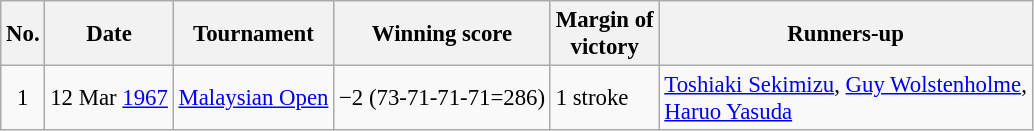<table class="wikitable" style="font-size:95%;">
<tr>
<th>No.</th>
<th>Date</th>
<th>Tournament</th>
<th>Winning score</th>
<th>Margin of<br>victory</th>
<th>Runners-up</th>
</tr>
<tr>
<td align=center>1</td>
<td align=right>12 Mar <a href='#'>1967</a></td>
<td><a href='#'>Malaysian Open</a></td>
<td>−2 (73-71-71-71=286)</td>
<td>1 stroke</td>
<td> <a href='#'>Toshiaki Sekimizu</a>,  <a href='#'>Guy Wolstenholme</a>,<br> <a href='#'>Haruo Yasuda</a></td>
</tr>
</table>
